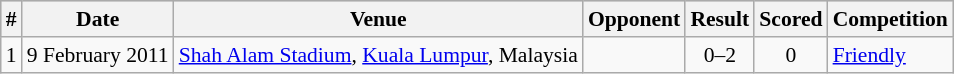<table class="wikitable" style="font-size:90%; text-align: left;">
<tr bgcolor="#CCCCCC" align="center">
<th>#</th>
<th>Date</th>
<th>Venue</th>
<th>Opponent</th>
<th>Result</th>
<th>Scored</th>
<th>Competition</th>
</tr>
<tr>
<td>1</td>
<td>9 February 2011</td>
<td><a href='#'>Shah Alam Stadium</a>, <a href='#'>Kuala Lumpur</a>, Malaysia</td>
<td></td>
<td align=center>0–2</td>
<td align=center>0</td>
<td><a href='#'>Friendly</a></td>
</tr>
</table>
